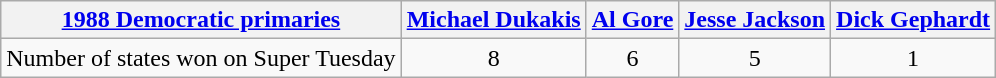<table class="wikitable" style="text-align:center;">
<tr>
<th><a href='#'>1988 Democratic primaries</a></th>
<th><a href='#'>Michael Dukakis</a></th>
<th><a href='#'>Al Gore</a></th>
<th><a href='#'>Jesse Jackson</a></th>
<th><a href='#'>Dick Gephardt</a></th>
</tr>
<tr>
<td>Number of states won on Super Tuesday</td>
<td>8</td>
<td>6</td>
<td>5</td>
<td>1</td>
</tr>
</table>
